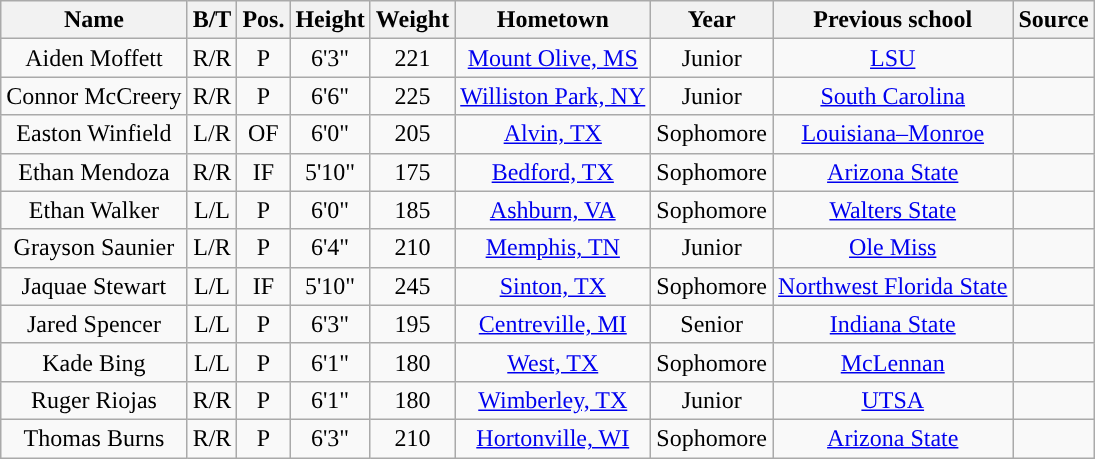<table class="wikitable sortable">
<tr>
<th style="text-align:center; ">Name</th>
<th style="text-align:center; ">B/T</th>
<th style="text-align:center; ">Pos.</th>
<th style="text-align:center; ">Height</th>
<th style="text-align:center; ">Weight</th>
<th style="text-align:center; ">Hometown</th>
<th style="text-align:center; ">Year</th>
<th style="text-align:center; ">Previous school</th>
<th style="text-align:center; ">Source</th>
</tr>
<tr align="center">
<td>Aiden Moffett</td>
<td>R/R</td>
<td>P</td>
<td>6'3"</td>
<td>221</td>
<td><a href='#'>Mount Olive, MS</a></td>
<td>Junior</td>
<td><a href='#'>LSU</a></td>
<td></td>
</tr>
<tr align="center">
<td>Connor McCreery</td>
<td>R/R</td>
<td>P</td>
<td>6'6"</td>
<td>225</td>
<td><a href='#'>Williston Park, NY</a></td>
<td>Junior</td>
<td><a href='#'>South Carolina</a></td>
<td></td>
</tr>
<tr align="center">
<td>Easton Winfield</td>
<td>L/R</td>
<td>OF</td>
<td>6'0"</td>
<td>205</td>
<td><a href='#'>Alvin, TX</a></td>
<td>Sophomore</td>
<td><a href='#'>Louisiana–Monroe</a></td>
<td></td>
</tr>
<tr align="center">
<td>Ethan Mendoza</td>
<td>R/R</td>
<td>IF</td>
<td>5'10"</td>
<td>175</td>
<td><a href='#'>Bedford, TX</a></td>
<td>Sophomore</td>
<td><a href='#'>Arizona State</a></td>
<td></td>
</tr>
<tr align="center">
<td>Ethan Walker</td>
<td>L/L</td>
<td>P</td>
<td>6'0"</td>
<td>185</td>
<td><a href='#'>Ashburn, VA</a></td>
<td>Sophomore</td>
<td><a href='#'>Walters State</a></td>
<td></td>
</tr>
<tr align="center">
<td>Grayson Saunier</td>
<td>L/R</td>
<td>P</td>
<td>6'4"</td>
<td>210</td>
<td><a href='#'>Memphis, TN</a></td>
<td>Junior</td>
<td><a href='#'>Ole Miss</a></td>
<td></td>
</tr>
<tr align="center">
<td>Jaquae Stewart</td>
<td>L/L</td>
<td>IF</td>
<td>5'10"</td>
<td>245</td>
<td><a href='#'>Sinton, TX</a></td>
<td>Sophomore</td>
<td><a href='#'>Northwest Florida State</a></td>
<td></td>
</tr>
<tr align="center">
<td>Jared Spencer</td>
<td>L/L</td>
<td>P</td>
<td>6'3"</td>
<td>195</td>
<td><a href='#'>Centreville, MI</a></td>
<td>Senior</td>
<td><a href='#'>Indiana State</a></td>
<td></td>
</tr>
<tr align="center">
<td>Kade Bing</td>
<td>L/L</td>
<td>P</td>
<td>6'1"</td>
<td>180</td>
<td><a href='#'>West, TX</a></td>
<td>Sophomore</td>
<td><a href='#'>McLennan</a></td>
<td></td>
</tr>
<tr align="center">
<td>Ruger Riojas</td>
<td>R/R</td>
<td>P</td>
<td>6'1"</td>
<td>180</td>
<td><a href='#'>Wimberley, TX</a></td>
<td>Junior</td>
<td><a href='#'>UTSA</a></td>
<td></td>
</tr>
<tr align="center">
<td>Thomas Burns</td>
<td>R/R</td>
<td>P</td>
<td>6'3"</td>
<td>210</td>
<td><a href='#'>Hortonville, WI</a></td>
<td>Sophomore</td>
<td><a href='#'>Arizona State</a></td>
<td></td>
</tr>
</table>
